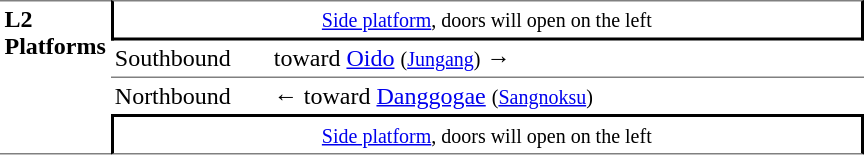<table table border=0 cellspacing=0 cellpadding=3>
<tr>
<td style="border-top:solid 1px gray;border-bottom:solid 1px gray;" width=50 rowspan=10 valign=top><strong>L2<br>Platforms</strong></td>
<td style="border-top:solid 1px gray;border-right:solid 2px black;border-left:solid 2px black;border-bottom:solid 2px black;text-align:center;" colspan=2><small><a href='#'>Side platform</a>, doors will open on the left</small></td>
</tr>
<tr>
<td>Southbound</td>
<td>  toward <a href='#'>Oido</a> <small>(<a href='#'>Jungang</a>)</small> →</td>
</tr>
<tr>
<td style="border-bottom:solid 0px gray;border-top:solid 1px gray;" width=100>Northbound</td>
<td style="border-bottom:solid 0px gray;border-top:solid 1px gray;" width=390>←  toward <a href='#'>Danggogae</a> <small>(<a href='#'>Sangnoksu</a>)</small></td>
</tr>
<tr>
<td style="border-top:solid 2px black;border-right:solid 2px black;border-left:solid 2px black;border-bottom:solid 1px gray;text-align:center;" colspan=2><small><a href='#'>Side platform</a>, doors will open on the left</small></td>
</tr>
</table>
